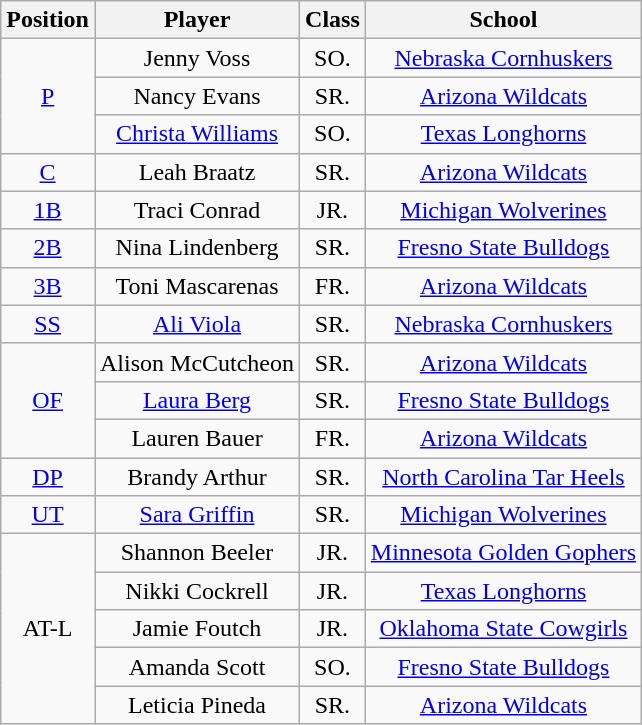<table class="wikitable">
<tr>
<th>Position</th>
<th>Player</th>
<th>Class</th>
<th>School</th>
</tr>
<tr align=center>
<td rowspan=3><a href='#'>P</a></td>
<td>Jenny Voss</td>
<td>SO.</td>
<td><a href='#'>Nebraska Cornhuskers</a></td>
</tr>
<tr align=center>
<td>Nancy Evans</td>
<td>SR.</td>
<td><a href='#'>Arizona Wildcats</a></td>
</tr>
<tr align=center>
<td><a href='#'>Christa Williams</a></td>
<td>SO.</td>
<td><a href='#'>Texas Longhorns</a></td>
</tr>
<tr align=center>
<td rowspan=1><a href='#'>C</a></td>
<td>Leah Braatz</td>
<td>SR.</td>
<td><a href='#'>Arizona Wildcats</a></td>
</tr>
<tr align=center>
<td rowspan=1><a href='#'>1B</a></td>
<td>Traci Conrad</td>
<td>JR.</td>
<td><a href='#'>Michigan Wolverines</a></td>
</tr>
<tr align=center>
<td rowspan=1><a href='#'>2B</a></td>
<td>Nina Lindenberg</td>
<td>SR.</td>
<td><a href='#'>Fresno State Bulldogs</a></td>
</tr>
<tr align=center>
<td rowspan=1><a href='#'>3B</a></td>
<td>Toni Mascarenas</td>
<td>FR.</td>
<td><a href='#'>Arizona Wildcats</a></td>
</tr>
<tr align=center>
<td rowspan=1><a href='#'>SS</a></td>
<td><a href='#'>Ali Viola</a></td>
<td>SR.</td>
<td><a href='#'>Nebraska Cornhuskers</a></td>
</tr>
<tr align=center>
<td rowspan=3><a href='#'>OF</a></td>
<td>Alison McCutcheon</td>
<td>SR.</td>
<td><a href='#'>Arizona Wildcats</a></td>
</tr>
<tr align=center>
<td><a href='#'>Laura Berg</a></td>
<td>SR.</td>
<td><a href='#'>Fresno State Bulldogs</a></td>
</tr>
<tr align=center>
<td>Lauren Bauer</td>
<td>FR.</td>
<td><a href='#'>Arizona Wildcats</a></td>
</tr>
<tr align=center>
<td rowspan=1><a href='#'>DP</a></td>
<td>Brandy Arthur</td>
<td>SR.</td>
<td><a href='#'>North Carolina Tar Heels</a></td>
</tr>
<tr align=center>
<td rowspan=1><a href='#'>UT</a></td>
<td><a href='#'>Sara Griffin</a></td>
<td>SR.</td>
<td><a href='#'>Michigan Wolverines</a></td>
</tr>
<tr align=center>
<td rowspan=5>AT-L</td>
<td>Shannon Beeler</td>
<td>JR.</td>
<td><a href='#'>Minnesota Golden Gophers</a></td>
</tr>
<tr align=center>
<td>Nikki Cockrell</td>
<td>JR.</td>
<td><a href='#'>Texas Longhorns</a></td>
</tr>
<tr align=center>
<td>Jamie Foutch</td>
<td>JR.</td>
<td><a href='#'>Oklahoma State Cowgirls</a></td>
</tr>
<tr align=center>
<td>Amanda Scott</td>
<td>SO.</td>
<td><a href='#'>Fresno State Bulldogs</a></td>
</tr>
<tr align=center>
<td>Leticia Pineda</td>
<td>SR.</td>
<td><a href='#'>Arizona Wildcats</a></td>
</tr>
</table>
